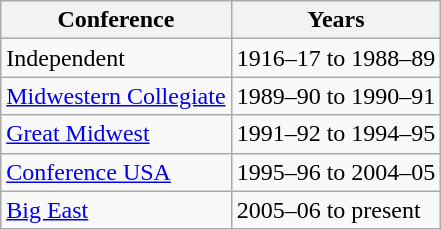<table class= wikitable>
<tr>
<th>Conference</th>
<th>Years</th>
</tr>
<tr>
<td>Independent</td>
<td>1916–17 to 1988–89</td>
</tr>
<tr>
<td><a href='#'>Midwestern Collegiate</a></td>
<td>1989–90 to 1990–91</td>
</tr>
<tr>
<td><a href='#'>Great Midwest</a></td>
<td>1991–92 to 1994–95</td>
</tr>
<tr>
<td><a href='#'>Conference USA</a></td>
<td>1995–96 to 2004–05</td>
</tr>
<tr>
<td><a href='#'>Big East</a></td>
<td>2005–06 to present</td>
</tr>
</table>
